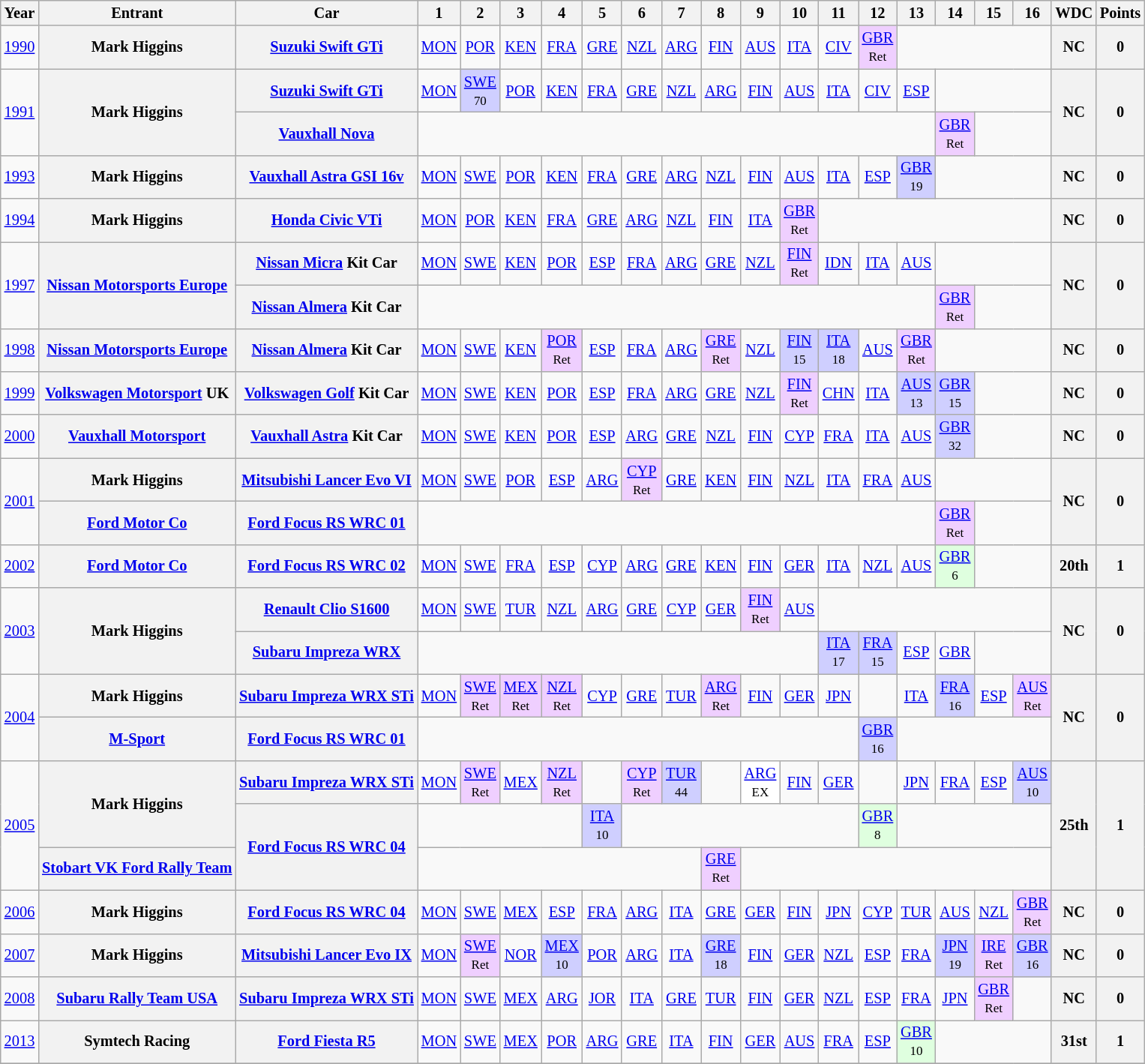<table class="wikitable" border="1" style="text-align:center; font-size:85%;">
<tr>
<th>Year</th>
<th>Entrant</th>
<th>Car</th>
<th>1</th>
<th>2</th>
<th>3</th>
<th>4</th>
<th>5</th>
<th>6</th>
<th>7</th>
<th>8</th>
<th>9</th>
<th>10</th>
<th>11</th>
<th>12</th>
<th>13</th>
<th>14</th>
<th>15</th>
<th>16</th>
<th>WDC</th>
<th>Points</th>
</tr>
<tr>
<td><a href='#'>1990</a></td>
<th nowrap>Mark Higgins</th>
<th nowrap><a href='#'>Suzuki Swift GTi</a></th>
<td><a href='#'>MON</a></td>
<td><a href='#'>POR</a></td>
<td><a href='#'>KEN</a></td>
<td><a href='#'>FRA</a></td>
<td><a href='#'>GRE</a></td>
<td><a href='#'>NZL</a></td>
<td><a href='#'>ARG</a></td>
<td><a href='#'>FIN</a></td>
<td><a href='#'>AUS</a></td>
<td><a href='#'>ITA</a></td>
<td><a href='#'>CIV</a></td>
<td style="background:#EFCFFF;"><a href='#'>GBR</a><br><small>Ret</small></td>
<td colspan=4></td>
<th>NC</th>
<th>0</th>
</tr>
<tr>
<td rowspan=2><a href='#'>1991</a></td>
<th rowspan=2 nowrap>Mark Higgins</th>
<th nowrap><a href='#'>Suzuki Swift GTi</a></th>
<td><a href='#'>MON</a></td>
<td style="background:#CFCFFF;"><a href='#'>SWE</a><br><small>70</small></td>
<td><a href='#'>POR</a></td>
<td><a href='#'>KEN</a></td>
<td><a href='#'>FRA</a></td>
<td><a href='#'>GRE</a></td>
<td><a href='#'>NZL</a></td>
<td><a href='#'>ARG</a></td>
<td><a href='#'>FIN</a></td>
<td><a href='#'>AUS</a></td>
<td><a href='#'>ITA</a></td>
<td><a href='#'>CIV</a></td>
<td><a href='#'>ESP</a></td>
<td colspan=3></td>
<th rowspan=2>NC</th>
<th rowspan=2>0</th>
</tr>
<tr>
<th nowrap><a href='#'>Vauxhall Nova</a></th>
<td colspan=13></td>
<td style="background:#EFCFFF;"><a href='#'>GBR</a><br><small>Ret</small></td>
<td colspan=2></td>
</tr>
<tr>
<td><a href='#'>1993</a></td>
<th nowrap>Mark Higgins</th>
<th nowrap><a href='#'>Vauxhall Astra GSI 16v</a></th>
<td><a href='#'>MON</a></td>
<td><a href='#'>SWE</a></td>
<td><a href='#'>POR</a></td>
<td><a href='#'>KEN</a></td>
<td><a href='#'>FRA</a></td>
<td><a href='#'>GRE</a></td>
<td><a href='#'>ARG</a></td>
<td><a href='#'>NZL</a></td>
<td><a href='#'>FIN</a></td>
<td><a href='#'>AUS</a></td>
<td><a href='#'>ITA</a></td>
<td><a href='#'>ESP</a></td>
<td style="background:#CFCFFF;"><a href='#'>GBR</a><br><small>19</small></td>
<td colspan=3></td>
<th>NC</th>
<th>0</th>
</tr>
<tr>
<td><a href='#'>1994</a></td>
<th nowrap>Mark Higgins</th>
<th nowrap><a href='#'>Honda Civic VTi</a></th>
<td><a href='#'>MON</a></td>
<td><a href='#'>POR</a></td>
<td><a href='#'>KEN</a></td>
<td><a href='#'>FRA</a></td>
<td><a href='#'>GRE</a></td>
<td><a href='#'>ARG</a></td>
<td><a href='#'>NZL</a></td>
<td><a href='#'>FIN</a></td>
<td><a href='#'>ITA</a></td>
<td style="background:#EFCFFF;"><a href='#'>GBR</a><br><small>Ret</small></td>
<td colspan=6></td>
<th>NC</th>
<th>0</th>
</tr>
<tr>
<td rowspan=2><a href='#'>1997</a></td>
<th rowspan=2 nowrap><a href='#'>Nissan Motorsports Europe</a></th>
<th nowrap><a href='#'>Nissan Micra</a> Kit Car</th>
<td><a href='#'>MON</a></td>
<td><a href='#'>SWE</a></td>
<td><a href='#'>KEN</a></td>
<td><a href='#'>POR</a></td>
<td><a href='#'>ESP</a></td>
<td><a href='#'>FRA</a></td>
<td><a href='#'>ARG</a></td>
<td><a href='#'>GRE</a></td>
<td><a href='#'>NZL</a></td>
<td style="background:#EFCFFF;"><a href='#'>FIN</a><br><small>Ret</small></td>
<td><a href='#'>IDN</a></td>
<td><a href='#'>ITA</a></td>
<td><a href='#'>AUS</a></td>
<td colspan=3></td>
<th rowspan=2>NC</th>
<th rowspan=2>0</th>
</tr>
<tr>
<th nowrap><a href='#'>Nissan Almera</a> Kit Car</th>
<td colspan=13></td>
<td style="background:#EFCFFF;"><a href='#'>GBR</a><br><small>Ret</small></td>
<td colspan=2></td>
</tr>
<tr>
<td><a href='#'>1998</a></td>
<th><a href='#'>Nissan Motorsports Europe</a></th>
<th><a href='#'>Nissan Almera</a> Kit Car</th>
<td><a href='#'>MON</a></td>
<td><a href='#'>SWE</a></td>
<td><a href='#'>KEN</a></td>
<td style="background:#EFCFFF;"><a href='#'>POR</a><br><small>Ret</small></td>
<td><a href='#'>ESP</a></td>
<td><a href='#'>FRA</a></td>
<td><a href='#'>ARG</a></td>
<td style="background:#EFCFFF;"><a href='#'>GRE</a><br><small>Ret</small></td>
<td><a href='#'>NZL</a></td>
<td style="background:#CFCFFF;"><a href='#'>FIN</a><br><small>15</small></td>
<td style="background:#CFCFFF;"><a href='#'>ITA</a><br><small>18</small></td>
<td><a href='#'>AUS</a></td>
<td style="background:#EFCFFF;"><a href='#'>GBR</a><br><small>Ret</small></td>
<td colspan=3></td>
<th>NC</th>
<th>0</th>
</tr>
<tr>
<td><a href='#'>1999</a></td>
<th nowrap><a href='#'>Volkswagen Motorsport</a> UK</th>
<th nowrap><a href='#'>Volkswagen Golf</a> Kit Car</th>
<td><a href='#'>MON</a></td>
<td><a href='#'>SWE</a></td>
<td><a href='#'>KEN</a></td>
<td><a href='#'>POR</a></td>
<td><a href='#'>ESP</a></td>
<td><a href='#'>FRA</a></td>
<td><a href='#'>ARG</a></td>
<td><a href='#'>GRE</a></td>
<td><a href='#'>NZL</a></td>
<td style="background:#EFCFFF;"><a href='#'>FIN</a><br><small>Ret</small></td>
<td><a href='#'>CHN</a></td>
<td><a href='#'>ITA</a></td>
<td style="background:#CFCFFF;"><a href='#'>AUS</a><br><small>13</small></td>
<td style="background:#CFCFFF;"><a href='#'>GBR</a><br><small>15</small></td>
<td colspan=2></td>
<th>NC</th>
<th>0</th>
</tr>
<tr>
<td><a href='#'>2000</a></td>
<th nowrap><a href='#'>Vauxhall Motorsport</a></th>
<th nowrap><a href='#'>Vauxhall Astra</a> Kit Car</th>
<td><a href='#'>MON</a></td>
<td><a href='#'>SWE</a></td>
<td><a href='#'>KEN</a></td>
<td><a href='#'>POR</a></td>
<td><a href='#'>ESP</a></td>
<td><a href='#'>ARG</a></td>
<td><a href='#'>GRE</a></td>
<td><a href='#'>NZL</a></td>
<td><a href='#'>FIN</a></td>
<td><a href='#'>CYP</a></td>
<td><a href='#'>FRA</a></td>
<td><a href='#'>ITA</a></td>
<td><a href='#'>AUS</a></td>
<td style="background:#CFCFFF;"><a href='#'>GBR</a><br><small>32</small></td>
<td colspan=2></td>
<th>NC</th>
<th>0</th>
</tr>
<tr>
<td rowspan=2><a href='#'>2001</a></td>
<th nowrap>Mark Higgins</th>
<th nowrap><a href='#'>Mitsubishi Lancer Evo VI</a></th>
<td><a href='#'>MON</a></td>
<td><a href='#'>SWE</a></td>
<td><a href='#'>POR</a></td>
<td><a href='#'>ESP</a></td>
<td><a href='#'>ARG</a></td>
<td style="background:#EFCFFF;"><a href='#'>CYP</a><br><small>Ret</small></td>
<td><a href='#'>GRE</a></td>
<td><a href='#'>KEN</a></td>
<td><a href='#'>FIN</a></td>
<td><a href='#'>NZL</a></td>
<td><a href='#'>ITA</a></td>
<td><a href='#'>FRA</a></td>
<td><a href='#'>AUS</a></td>
<td colspan=3></td>
<th rowspan=2>NC</th>
<th rowspan=2>0</th>
</tr>
<tr>
<th nowrap><a href='#'>Ford Motor Co</a></th>
<th nowrap><a href='#'>Ford Focus RS WRC 01</a></th>
<td colspan=13></td>
<td style="background:#EFCFFF;"><a href='#'>GBR</a><br><small>Ret</small></td>
<td colspan=2></td>
</tr>
<tr>
<td><a href='#'>2002</a></td>
<th nowrap><a href='#'>Ford Motor Co</a></th>
<th nowrap><a href='#'>Ford Focus RS WRC 02</a></th>
<td><a href='#'>MON</a></td>
<td><a href='#'>SWE</a></td>
<td><a href='#'>FRA</a></td>
<td><a href='#'>ESP</a></td>
<td><a href='#'>CYP</a></td>
<td><a href='#'>ARG</a></td>
<td><a href='#'>GRE</a></td>
<td><a href='#'>KEN</a></td>
<td><a href='#'>FIN</a></td>
<td><a href='#'>GER</a></td>
<td><a href='#'>ITA</a></td>
<td><a href='#'>NZL</a></td>
<td><a href='#'>AUS</a></td>
<td style="background:#DFFFDF;"><a href='#'>GBR</a><br><small>6</small></td>
<td colspan=2></td>
<th>20th</th>
<th>1</th>
</tr>
<tr>
<td rowspan=2><a href='#'>2003</a></td>
<th rowspan=2 nowrap>Mark Higgins</th>
<th nowrap><a href='#'>Renault Clio S1600</a></th>
<td><a href='#'>MON</a></td>
<td><a href='#'>SWE</a></td>
<td><a href='#'>TUR</a></td>
<td><a href='#'>NZL</a></td>
<td><a href='#'>ARG</a></td>
<td><a href='#'>GRE</a></td>
<td><a href='#'>CYP</a></td>
<td><a href='#'>GER</a></td>
<td style="background:#EFCFFF;"><a href='#'>FIN</a><br><small>Ret</small></td>
<td><a href='#'>AUS</a></td>
<td colspan=6></td>
<th rowspan=2>NC</th>
<th rowspan=2>0</th>
</tr>
<tr>
<th nowrap><a href='#'>Subaru Impreza WRX</a></th>
<td colspan=10></td>
<td style="background:#CFCFFF;"><a href='#'>ITA</a><br><small>17</small></td>
<td style="background:#CFCFFF;"><a href='#'>FRA</a><br><small>15</small></td>
<td><a href='#'>ESP</a></td>
<td><a href='#'>GBR</a></td>
<td colspan=2></td>
</tr>
<tr>
<td rowspan=2><a href='#'>2004</a></td>
<th nowrap>Mark Higgins</th>
<th nowrap><a href='#'>Subaru Impreza WRX STi</a></th>
<td><a href='#'>MON</a></td>
<td style="background:#EFCFFF;"><a href='#'>SWE</a><br><small>Ret</small></td>
<td style="background:#EFCFFF;"><a href='#'>MEX</a><br><small>Ret</small></td>
<td style="background:#EFCFFF;"><a href='#'>NZL</a><br><small>Ret</small></td>
<td><a href='#'>CYP</a></td>
<td><a href='#'>GRE</a></td>
<td><a href='#'>TUR</a></td>
<td style="background:#EFCFFF;"><a href='#'>ARG</a><br><small>Ret</small></td>
<td><a href='#'>FIN</a></td>
<td><a href='#'>GER</a></td>
<td><a href='#'>JPN</a></td>
<td></td>
<td><a href='#'>ITA</a></td>
<td style="background:#CFCFFF;"><a href='#'>FRA</a><br><small>16</small></td>
<td><a href='#'>ESP</a></td>
<td style="background:#EFCFFF;"><a href='#'>AUS</a><br><small>Ret</small></td>
<th rowspan=2>NC</th>
<th rowspan=2>0</th>
</tr>
<tr>
<th nowrap><a href='#'>M-Sport</a></th>
<th nowrap><a href='#'>Ford Focus RS WRC 01</a></th>
<td colspan=11></td>
<td style="background:#CFCFFF;"><a href='#'>GBR</a><br><small>16</small></td>
<td colspan=4></td>
</tr>
<tr>
<td rowspan=3><a href='#'>2005</a></td>
<th rowspan=2 nowrap>Mark Higgins</th>
<th nowrap><a href='#'>Subaru Impreza WRX STi</a></th>
<td><a href='#'>MON</a></td>
<td style="background:#EFCFFF;"><a href='#'>SWE</a><br><small>Ret</small></td>
<td><a href='#'>MEX</a></td>
<td style="background:#EFCFFF;"><a href='#'>NZL</a><br><small>Ret</small></td>
<td></td>
<td style="background:#EFCFFF;"><a href='#'>CYP</a><br><small>Ret</small></td>
<td style="background:#CFCFFF;"><a href='#'>TUR</a><br><small>44</small></td>
<td></td>
<td style="background:#FFFFFF;"><a href='#'>ARG</a><br><small>EX</small></td>
<td><a href='#'>FIN</a></td>
<td><a href='#'>GER</a></td>
<td></td>
<td><a href='#'>JPN</a></td>
<td><a href='#'>FRA</a></td>
<td><a href='#'>ESP</a></td>
<td style="background:#CFCFFF;"><a href='#'>AUS</a><br><small>10</small></td>
<th rowspan=3>25th</th>
<th rowspan=3>1</th>
</tr>
<tr>
<th rowspan=2 nowrap><a href='#'>Ford Focus RS WRC 04</a></th>
<td colspan=4></td>
<td style="background:#CFCFFF;"><a href='#'>ITA</a><br><small>10</small></td>
<td colspan=6></td>
<td style="background:#DFFFDF;"><a href='#'>GBR</a><br><small>8</small></td>
<td colspan=4></td>
</tr>
<tr>
<th nowrap><a href='#'>Stobart VK Ford Rally Team</a></th>
<td colspan=7></td>
<td style="background:#EFCFFF;"><a href='#'>GRE</a><br><small>Ret</small></td>
<td colspan=8></td>
</tr>
<tr>
<td><a href='#'>2006</a></td>
<th nowrap>Mark Higgins</th>
<th nowrap><a href='#'>Ford Focus RS WRC 04</a></th>
<td><a href='#'>MON</a></td>
<td><a href='#'>SWE</a></td>
<td><a href='#'>MEX</a></td>
<td><a href='#'>ESP</a></td>
<td><a href='#'>FRA</a></td>
<td><a href='#'>ARG</a></td>
<td><a href='#'>ITA</a></td>
<td><a href='#'>GRE</a></td>
<td><a href='#'>GER</a></td>
<td><a href='#'>FIN</a></td>
<td><a href='#'>JPN</a></td>
<td><a href='#'>CYP</a></td>
<td><a href='#'>TUR</a></td>
<td><a href='#'>AUS</a></td>
<td><a href='#'>NZL</a></td>
<td style="background:#EFCFFF;"><a href='#'>GBR</a><br><small>Ret</small></td>
<th>NC</th>
<th>0</th>
</tr>
<tr>
<td><a href='#'>2007</a></td>
<th nowrap>Mark Higgins</th>
<th nowrap><a href='#'>Mitsubishi Lancer Evo IX</a></th>
<td><a href='#'>MON</a></td>
<td style="background:#EFCFFF;"><a href='#'>SWE</a><br><small>Ret</small></td>
<td><a href='#'>NOR</a></td>
<td style="background:#CFCFFF;"><a href='#'>MEX</a><br><small>10</small></td>
<td><a href='#'>POR</a></td>
<td><a href='#'>ARG</a></td>
<td><a href='#'>ITA</a></td>
<td style="background:#CFCFFF;"><a href='#'>GRE</a><br><small>18</small></td>
<td><a href='#'>FIN</a></td>
<td><a href='#'>GER</a></td>
<td><a href='#'>NZL</a></td>
<td><a href='#'>ESP</a></td>
<td><a href='#'>FRA</a></td>
<td style="background:#CFCFFF;"><a href='#'>JPN</a><br><small>19</small></td>
<td style="background:#EFCFFF;"><a href='#'>IRE</a><br><small>Ret</small></td>
<td style="background:#CFCFFF;"><a href='#'>GBR</a><br><small>16</small></td>
<th>NC</th>
<th>0</th>
</tr>
<tr>
<td><a href='#'>2008</a></td>
<th nowrap><a href='#'>Subaru Rally Team USA</a></th>
<th nowrap><a href='#'>Subaru Impreza WRX STi</a></th>
<td><a href='#'>MON</a></td>
<td><a href='#'>SWE</a></td>
<td><a href='#'>MEX</a></td>
<td><a href='#'>ARG</a></td>
<td><a href='#'>JOR</a></td>
<td><a href='#'>ITA</a></td>
<td><a href='#'>GRE</a></td>
<td><a href='#'>TUR</a></td>
<td><a href='#'>FIN</a></td>
<td><a href='#'>GER</a></td>
<td><a href='#'>NZL</a></td>
<td><a href='#'>ESP</a></td>
<td><a href='#'>FRA</a></td>
<td><a href='#'>JPN</a></td>
<td style="background:#EFCFFF;"><a href='#'>GBR</a><br><small>Ret</small></td>
<td></td>
<th>NC</th>
<th>0</th>
</tr>
<tr>
<td><a href='#'>2013</a></td>
<th nowrap>Symtech Racing</th>
<th nowrap><a href='#'>Ford Fiesta R5</a></th>
<td><a href='#'>MON</a></td>
<td><a href='#'>SWE</a></td>
<td><a href='#'>MEX</a></td>
<td><a href='#'>POR</a></td>
<td><a href='#'>ARG</a></td>
<td><a href='#'>GRE</a></td>
<td><a href='#'>ITA</a></td>
<td><a href='#'>FIN</a></td>
<td><a href='#'>GER</a></td>
<td><a href='#'>AUS</a></td>
<td><a href='#'>FRA</a></td>
<td><a href='#'>ESP</a></td>
<td style="background:#DFFFDF;"><a href='#'>GBR</a><br><small>10</small></td>
<td colspan=3></td>
<th>31st</th>
<th>1</th>
</tr>
<tr>
</tr>
</table>
